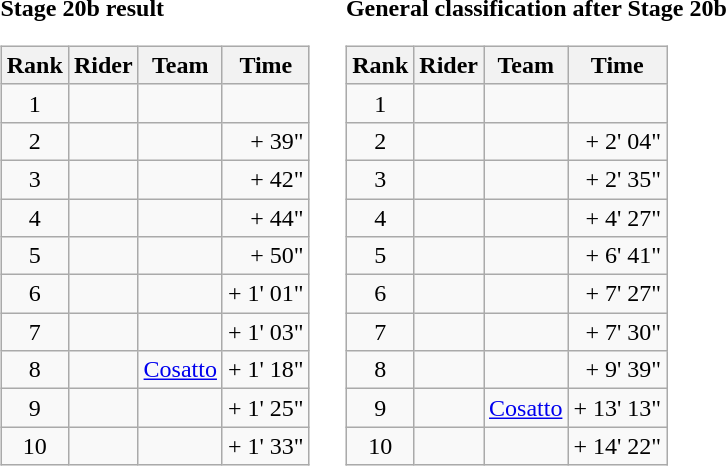<table>
<tr>
<td><strong>Stage 20b result</strong><br><table class="wikitable">
<tr>
<th scope="col">Rank</th>
<th scope="col">Rider</th>
<th scope="col">Team</th>
<th scope="col">Time</th>
</tr>
<tr>
<td style="text-align:center;">1</td>
<td></td>
<td></td>
<td style="text-align:right;"></td>
</tr>
<tr>
<td style="text-align:center;">2</td>
<td></td>
<td></td>
<td style="text-align:right;">+ 39"</td>
</tr>
<tr>
<td style="text-align:center;">3</td>
<td></td>
<td></td>
<td style="text-align:right;">+ 42"</td>
</tr>
<tr>
<td style="text-align:center;">4</td>
<td></td>
<td></td>
<td style="text-align:right;">+ 44"</td>
</tr>
<tr>
<td style="text-align:center;">5</td>
<td></td>
<td></td>
<td style="text-align:right;">+ 50"</td>
</tr>
<tr>
<td style="text-align:center;">6</td>
<td></td>
<td></td>
<td style="text-align:right;">+ 1' 01"</td>
</tr>
<tr>
<td style="text-align:center;">7</td>
<td></td>
<td></td>
<td style="text-align:right;">+ 1' 03"</td>
</tr>
<tr>
<td style="text-align:center;">8</td>
<td></td>
<td><a href='#'>Cosatto</a></td>
<td style="text-align:right;">+ 1' 18"</td>
</tr>
<tr>
<td style="text-align:center;">9</td>
<td></td>
<td></td>
<td style="text-align:right;">+ 1' 25"</td>
</tr>
<tr>
<td style="text-align:center;">10</td>
<td></td>
<td></td>
<td style="text-align:right;">+ 1' 33"</td>
</tr>
</table>
</td>
<td></td>
<td><strong>General classification after Stage 20b</strong><br><table class="wikitable">
<tr>
<th scope="col">Rank</th>
<th scope="col">Rider</th>
<th scope="col">Team</th>
<th scope="col">Time</th>
</tr>
<tr>
<td style="text-align:center;">1</td>
<td></td>
<td></td>
<td style="text-align:right;"></td>
</tr>
<tr>
<td style="text-align:center;">2</td>
<td></td>
<td></td>
<td style="text-align:right;">+ 2' 04"</td>
</tr>
<tr>
<td style="text-align:center;">3</td>
<td></td>
<td></td>
<td style="text-align:right;">+ 2' 35"</td>
</tr>
<tr>
<td style="text-align:center;">4</td>
<td></td>
<td></td>
<td style="text-align:right;">+ 4' 27"</td>
</tr>
<tr>
<td style="text-align:center;">5</td>
<td></td>
<td></td>
<td style="text-align:right;">+ 6' 41"</td>
</tr>
<tr>
<td style="text-align:center;">6</td>
<td></td>
<td></td>
<td style="text-align:right;">+ 7' 27"</td>
</tr>
<tr>
<td style="text-align:center;">7</td>
<td></td>
<td></td>
<td style="text-align:right;">+ 7' 30"</td>
</tr>
<tr>
<td style="text-align:center;">8</td>
<td></td>
<td></td>
<td style="text-align:right;">+ 9' 39"</td>
</tr>
<tr>
<td style="text-align:center;">9</td>
<td></td>
<td><a href='#'>Cosatto</a></td>
<td style="text-align:right;">+ 13' 13"</td>
</tr>
<tr>
<td style="text-align:center;">10</td>
<td></td>
<td></td>
<td style="text-align:right;">+ 14' 22"</td>
</tr>
</table>
</td>
</tr>
</table>
